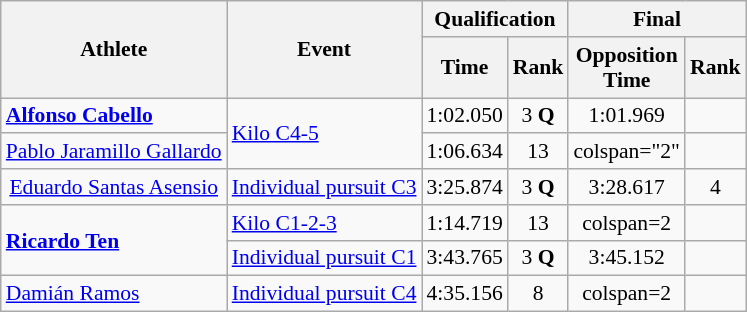<table class=wikitable style="font-size:90%">
<tr>
<th rowspan="2">Athlete</th>
<th rowspan="2">Event</th>
<th colspan="2">Qualification</th>
<th colspan="2">Final</th>
</tr>
<tr>
<th>Time</th>
<th>Rank</th>
<th>Opposition<br>Time</th>
<th>Rank</th>
</tr>
<tr align="center">
<td align="left"><strong><a href='#'>Alfonso Cabello</a></strong></td>
<td rowspan="2" align="left"><a href='#'>Kilo C4-5</a></td>
<td>1:02.050</td>
<td>3 <strong>Q</strong></td>
<td>1:01.969</td>
<td></td>
</tr>
<tr align="center">
<td align="left"><a href='#'>Pablo Jaramillo Gallardo</a></td>
<td>1:06.634</td>
<td>13</td>
<td>colspan="2" </td>
</tr>
<tr align="center">
<td><a href='#'>Eduardo Santas Asensio</a></td>
<td align="left"><a href='#'>Individual pursuit C3</a></td>
<td>3:25.874</td>
<td>3 <strong>Q</strong></td>
<td>3:28.617</td>
<td>4</td>
</tr>
<tr align="center">
<td rowspan="2" align="left"><strong><a href='#'>Ricardo Ten</a></strong></td>
<td align="left"><a href='#'>Kilo C1-2-3</a></td>
<td>1:14.719</td>
<td>13</td>
<td>colspan=2 </td>
</tr>
<tr align="center">
<td align="left"><a href='#'>Individual pursuit C1</a></td>
<td>3:43.765</td>
<td>3 <strong>Q</strong></td>
<td>3:45.152</td>
<td></td>
</tr>
<tr align=center>
<td align=left><a href='#'>Damián Ramos</a></td>
<td align=left><a href='#'>Individual pursuit C4</a></td>
<td>4:35.156</td>
<td>8</td>
<td>colspan=2 </td>
</tr>
</table>
